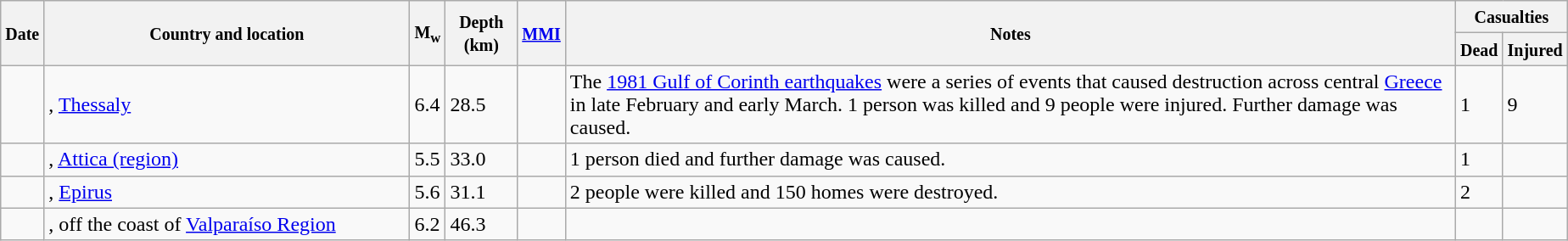<table class="wikitable sortable sort-under" style="border:1px black;  margin-left:1em;">
<tr>
<th rowspan="2"><small>Date</small></th>
<th rowspan="2" style="width: 280px"><small>Country and location</small></th>
<th rowspan="2"><small>M<sub>w</sub></small></th>
<th rowspan="2"><small>Depth (km)</small></th>
<th rowspan="2"><small><a href='#'>MMI</a></small></th>
<th rowspan="2" class="unsortable"><small>Notes</small></th>
<th colspan="2"><small>Casualties</small></th>
</tr>
<tr>
<th><small>Dead</small></th>
<th><small>Injured</small></th>
</tr>
<tr>
<td></td>
<td>, <a href='#'>Thessaly</a></td>
<td>6.4</td>
<td>28.5</td>
<td></td>
<td>The <a href='#'>1981 Gulf of Corinth earthquakes</a> were a series of events that caused destruction across central <a href='#'>Greece</a> in late February and early March. 1 person was killed and 9 people were injured. Further damage was caused.</td>
<td>1</td>
<td>9</td>
</tr>
<tr>
<td></td>
<td>, <a href='#'>Attica (region)</a></td>
<td>5.5</td>
<td>33.0</td>
<td></td>
<td>1 person died and further damage was caused.</td>
<td>1</td>
<td></td>
</tr>
<tr>
<td></td>
<td>, <a href='#'>Epirus</a></td>
<td>5.6</td>
<td>31.1</td>
<td></td>
<td>2 people were killed and 150 homes were destroyed.</td>
<td>2</td>
<td></td>
</tr>
<tr>
<td></td>
<td>, off the coast of <a href='#'>Valparaíso Region</a></td>
<td>6.2</td>
<td>46.3</td>
<td></td>
<td></td>
<td></td>
<td></td>
</tr>
</table>
